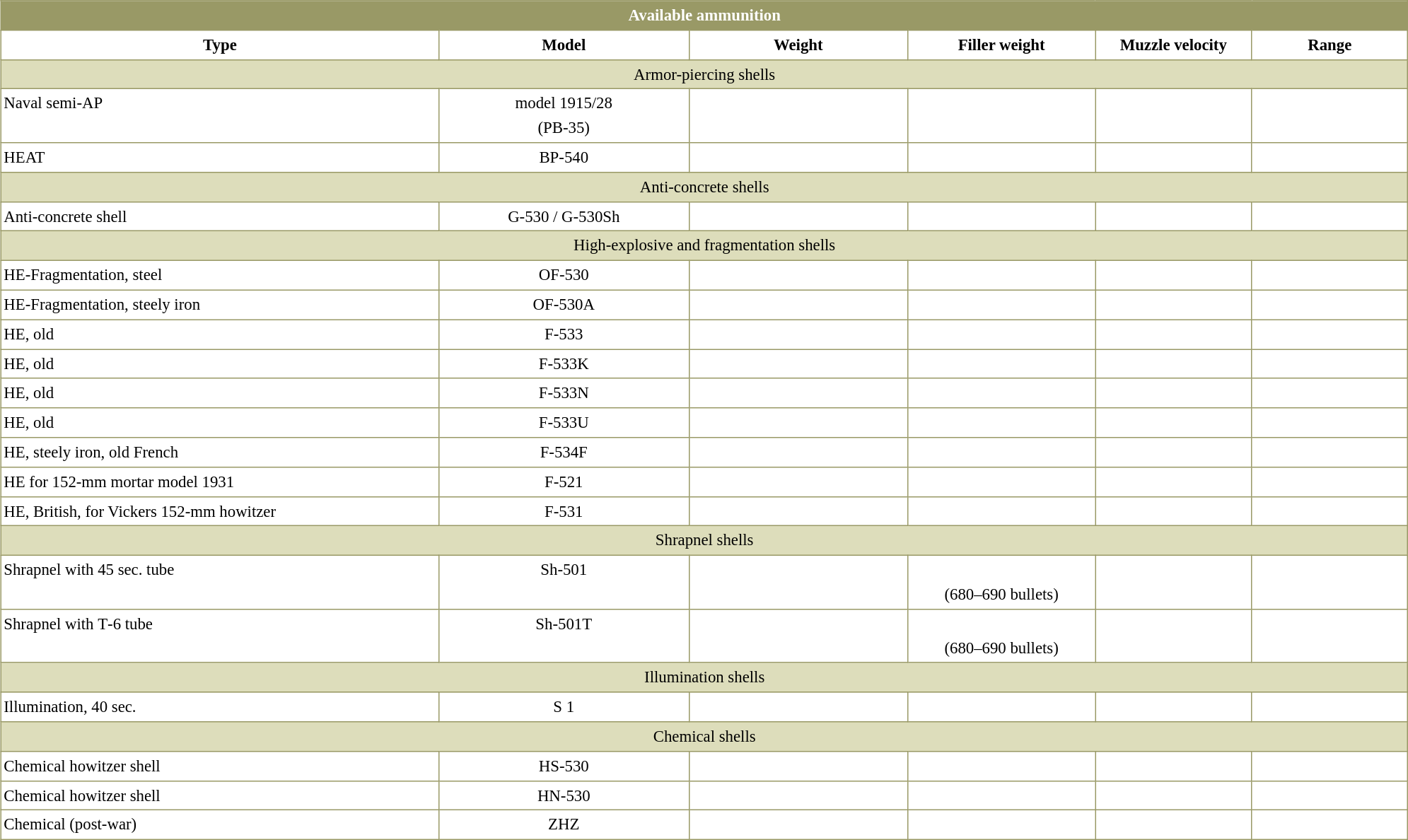<table border=0 cellspacing=0 cellpadding=2 style="margin:0 0 .5em 1em; width:105%; background:#fff; border-collapse:collapse; border:1px solid #996; line-height:1.5; font-size:95%">
<tr style="vertical-align:top; text-align:center; border:1px solid #996; background-color:#996; color:#fff">
<td colspan="6"><strong>Available ammunition</strong></td>
</tr>
<tr style="vertical-align:top; text-align:center; border:1px solid #996;">
<td width="28%" style="border:1px solid #996"><strong>Type</strong></td>
<td width="16%" style="border:1px solid #996"><strong>Model</strong></td>
<td width="14%" style="border:1px solid #996"><strong>Weight</strong></td>
<td width="12%" style="border:1px solid #996"><strong>Filler weight</strong></td>
<td width="10%" style="border:1px solid #996"><strong>Muzzle velocity</strong></td>
<td width="10%" style="border:1px solid #996"><strong>Range</strong></td>
</tr>
<tr style="vertical-align:top; text-align:center; border:1px solid #996; background-color:#ddb;">
<td colspan="6">Armor-piercing shells</td>
</tr>
<tr style="vertical-align:top; text-align:center;">
<td style="border:1px solid #996; text-align:left">Naval semi-AP</td>
<td style="border:1px solid #996">model 1915/28<br>(PB-35)</td>
<td style="border:1px solid #996"></td>
<td style="border:1px solid #996"></td>
<td style="border:1px solid #996"></td>
<td style="border:1px solid #996"></td>
</tr>
<tr style="vertical-align:top; text-align:center;">
<td style="border:1px solid #996; text-align:left">HEAT</td>
<td style="border:1px solid #996">BP-540</td>
<td style="border:1px solid #996"></td>
<td style="border:1px solid #996"></td>
<td style="border:1px solid #996"></td>
<td style="border:1px solid #996"></td>
</tr>
<tr style="vertical-align:top; text-align:center; border:1px solid #996; background-color:#ddb;">
<td colspan="6">Anti-concrete shells</td>
</tr>
<tr style="vertical-align:top; text-align:center;">
<td style="border:1px solid #996; text-align:left">Anti-concrete shell</td>
<td style="border:1px solid #996">G-530 / G-530Sh</td>
<td style="border:1px solid #996"></td>
<td style="border:1px solid #996"></td>
<td style="border:1px solid #996"></td>
<td style="border:1px solid #996"></td>
</tr>
<tr style="vertical-align:top; text-align:center; border:1px solid #996; background-color:#ddb;">
<td colspan="6">High-explosive and fragmentation shells</td>
</tr>
<tr style="vertical-align:top; text-align:center;">
<td style="border:1px solid #996; text-align:left">HE-Fragmentation, steel</td>
<td style="border:1px solid #996">OF-530</td>
<td style="border:1px solid #996"></td>
<td style="border:1px solid #996"></td>
<td style="border:1px solid #996"></td>
<td style="border:1px solid #996"></td>
</tr>
<tr style="vertical-align:top; text-align:center;">
<td style="border:1px solid #996; text-align:left">HE-Fragmentation, steely iron</td>
<td style="border:1px solid #996">OF-530A</td>
<td style="border:1px solid #996"></td>
<td style="border:1px solid #996"></td>
<td style="border:1px solid #996"></td>
<td style="border:1px solid #996"></td>
</tr>
<tr style="vertical-align:top; text-align:center;">
<td style="border:1px solid #996; text-align:left">HE, old</td>
<td style="border:1px solid #996">F-533</td>
<td style="border:1px solid #996"></td>
<td style="border:1px solid #996"></td>
<td style="border:1px solid #996"></td>
<td style="border:1px solid #996"></td>
</tr>
<tr style="vertical-align:top; text-align:center;">
<td style="border:1px solid #996; text-align:left">HE, old</td>
<td style="border:1px solid #996">F-533K</td>
<td style="border:1px solid #996"></td>
<td style="border:1px solid #996"></td>
<td style="border:1px solid #996"></td>
<td style="border:1px solid #996"></td>
</tr>
<tr style="vertical-align:top; text-align:center;">
<td style="border:1px solid #996; text-align:left">HE, old</td>
<td style="border:1px solid #996">F-533N</td>
<td style="border:1px solid #996"></td>
<td style="border:1px solid #996"></td>
<td style="border:1px solid #996"></td>
<td style="border:1px solid #996"></td>
</tr>
<tr style="vertical-align:top; text-align:center;">
<td style="border:1px solid #996; text-align:left">HE, old</td>
<td style="border:1px solid #996">F-533U</td>
<td style="border:1px solid #996"></td>
<td style="border:1px solid #996"></td>
<td style="border:1px solid #996"></td>
<td style="border:1px solid #996"></td>
</tr>
<tr style="vertical-align:top; text-align:center;">
<td style="border:1px solid #996; text-align:left">HE, steely iron, old French</td>
<td style="border:1px solid #996">F-534F</td>
<td style="border:1px solid #996"></td>
<td style="border:1px solid #996"></td>
<td style="border:1px solid #996"></td>
<td style="border:1px solid #996"></td>
</tr>
<tr style="vertical-align:top; text-align:center;">
<td style="border:1px solid #996; text-align:left">HE for 152-mm mortar model 1931</td>
<td style="border:1px solid #996">F-521</td>
<td style="border:1px solid #996"></td>
<td style="border:1px solid #996"></td>
<td style="border:1px solid #996"></td>
<td style="border:1px solid #996"></td>
</tr>
<tr style="vertical-align:top; text-align:center;">
<td style="border:1px solid #996; text-align:left">HE, British, for Vickers 152-mm howitzer</td>
<td style="border:1px solid #996">F-531</td>
<td style="border:1px solid #996"></td>
<td style="border:1px solid #996"></td>
<td style="border:1px solid #996"></td>
<td style="border:1px solid #996"></td>
</tr>
<tr style="vertical-align:top; text-align:center; border:1px solid #996; background-color:#ddb;">
<td colspan="6">Shrapnel shells</td>
</tr>
<tr style="vertical-align:top; text-align:center;">
<td style="border:1px solid #996; text-align:left">Shrapnel with 45 sec. tube</td>
<td style="border:1px solid #996">Sh-501</td>
<td style="border:1px solid #996"></td>
<td style="border:1px solid #996"><br>(680–690 bullets)</td>
<td style="border:1px solid #996"></td>
<td style="border:1px solid #996"></td>
</tr>
<tr style="vertical-align:top; text-align:center;">
<td style="border:1px solid #996; text-align:left">Shrapnel with Т-6 tube</td>
<td style="border:1px solid #996">Sh-501T</td>
<td style="border:1px solid #996"></td>
<td style="border:1px solid #996"><br>(680–690 bullets)</td>
<td style="border:1px solid #996"></td>
<td style="border:1px solid #996"></td>
</tr>
<tr style="vertical-align:top; text-align:center; border:1px solid #996; background-color:#ddb;">
<td colspan="6">Illumination shells</td>
</tr>
<tr style="vertical-align:top; text-align:center;">
<td style="border:1px solid #996; text-align:left">Illumination, 40 sec.</td>
<td style="border:1px solid #996">S 1</td>
<td style="border:1px solid #996"></td>
<td style="border:1px solid #996"></td>
<td style="border:1px solid #996"></td>
<td style="border:1px solid #996"></td>
</tr>
<tr style="vertical-align:top; text-align:center; border:1px solid #996; background-color:#ddb;">
<td colspan="6">Chemical shells</td>
</tr>
<tr style="vertical-align:top; text-align:center;">
<td style="border:1px solid #996; text-align:left">Chemical howitzer shell</td>
<td style="border:1px solid #996">HS-530</td>
<td style="border:1px solid #996"></td>
<td style="border:1px solid #996"></td>
<td style="border:1px solid #996"></td>
<td style="border:1px solid #996"></td>
</tr>
<tr style="vertical-align:top; text-align:center;">
<td style="border:1px solid #996; text-align:left">Chemical howitzer shell</td>
<td style="border:1px solid #996">HN-530</td>
<td style="border:1px solid #996"></td>
<td style="border:1px solid #996"></td>
<td style="border:1px solid #996"></td>
<td style="border:1px solid #996"></td>
</tr>
<tr style="vertical-align:top; text-align:center;">
<td style="border:1px solid #996; text-align:left">Chemical (post-war)</td>
<td style="border:1px solid #996">ZHZ</td>
<td style="border:1px solid #996"></td>
<td style="border:1px solid #996"></td>
<td style="border:1px solid #996"></td>
<td style="border:1px solid #996"></td>
</tr>
</table>
